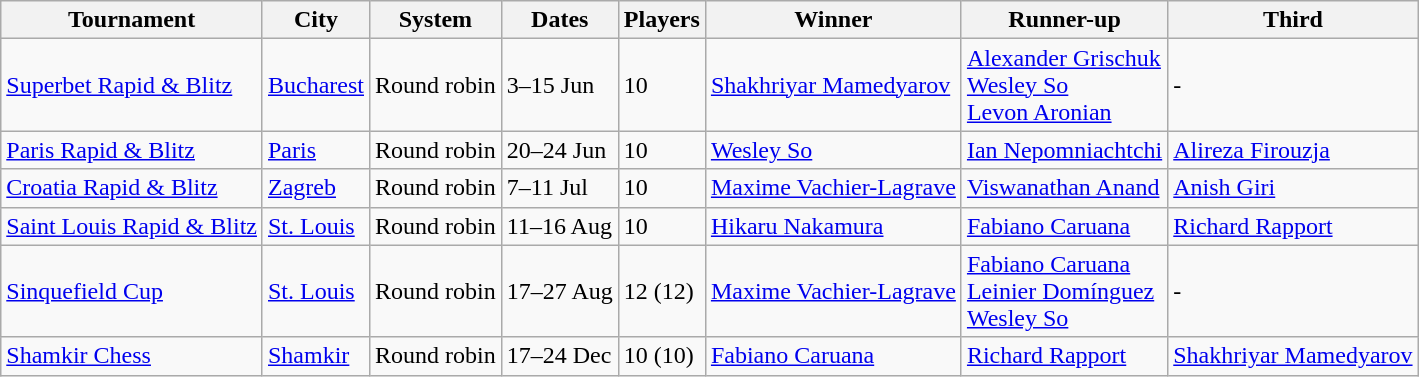<table class="wikitable">
<tr>
<th>Tournament</th>
<th>City</th>
<th>System</th>
<th>Dates</th>
<th>Players</th>
<th>Winner</th>
<th>Runner-up</th>
<th>Third</th>
</tr>
<tr>
<td><a href='#'>Superbet Rapid & Blitz</a></td>
<td> <a href='#'>Bucharest</a></td>
<td>Round robin</td>
<td>3–15 Jun</td>
<td>10</td>
<td> <a href='#'>Shakhriyar Mamedyarov </a></td>
<td> <a href='#'>Alexander Grischuk</a><br>  <a href='#'>Wesley So</a><br> <a href='#'>Levon Aronian</a></td>
<td>-</td>
</tr>
<tr>
<td><a href='#'>Paris Rapid & Blitz</a></td>
<td> <a href='#'>Paris</a></td>
<td>Round robin</td>
<td>20–24 Jun</td>
<td>10</td>
<td> <a href='#'>Wesley So</a></td>
<td> <a href='#'>Ian Nepomniachtchi</a></td>
<td> <a href='#'>Alireza Firouzja</a></td>
</tr>
<tr>
<td><a href='#'>Croatia Rapid & Blitz</a></td>
<td> <a href='#'>Zagreb</a></td>
<td>Round robin</td>
<td>7–11 Jul</td>
<td>10</td>
<td> <a href='#'>Maxime Vachier-Lagrave</a></td>
<td> <a href='#'>Viswanathan Anand</a></td>
<td> <a href='#'>Anish Giri</a></td>
</tr>
<tr>
<td><a href='#'>Saint Louis Rapid & Blitz</a></td>
<td> <a href='#'>St. Louis</a></td>
<td>Round robin</td>
<td>11–16 Aug</td>
<td>10</td>
<td> <a href='#'>Hikaru Nakamura</a></td>
<td> <a href='#'>Fabiano Caruana</a></td>
<td> <a href='#'>Richard Rapport</a></td>
</tr>
<tr>
<td><a href='#'>Sinquefield Cup</a></td>
<td> <a href='#'>St. Louis</a></td>
<td>Round robin</td>
<td>17–27 Aug</td>
<td>12 (12)</td>
<td> <a href='#'>Maxime Vachier-Lagrave</a></td>
<td> <a href='#'>Fabiano Caruana</a><br> <a href='#'>Leinier Domínguez</a><br> <a href='#'>Wesley So</a></td>
<td>-</td>
</tr>
<tr>
<td><a href='#'>Shamkir Chess</a></td>
<td> <a href='#'>Shamkir</a></td>
<td>Round robin</td>
<td>17–24 Dec</td>
<td>10 (10)</td>
<td> <a href='#'>Fabiano Caruana</a></td>
<td> <a href='#'>Richard Rapport</a></td>
<td> <a href='#'>Shakhriyar Mamedyarov</a></td>
</tr>
</table>
